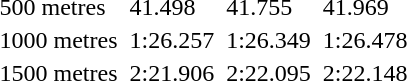<table>
<tr>
<td>500 metres<br></td>
<td></td>
<td>41.498</td>
<td></td>
<td>41.755</td>
<td></td>
<td>41.969</td>
</tr>
<tr>
<td>1000 metres<br></td>
<td></td>
<td>1:26.257</td>
<td></td>
<td>1:26.349</td>
<td></td>
<td>1:26.478</td>
</tr>
<tr>
<td>1500 metres<br></td>
<td></td>
<td>2:21.906</td>
<td></td>
<td>2:22.095</td>
<td></td>
<td>2:22.148</td>
</tr>
</table>
